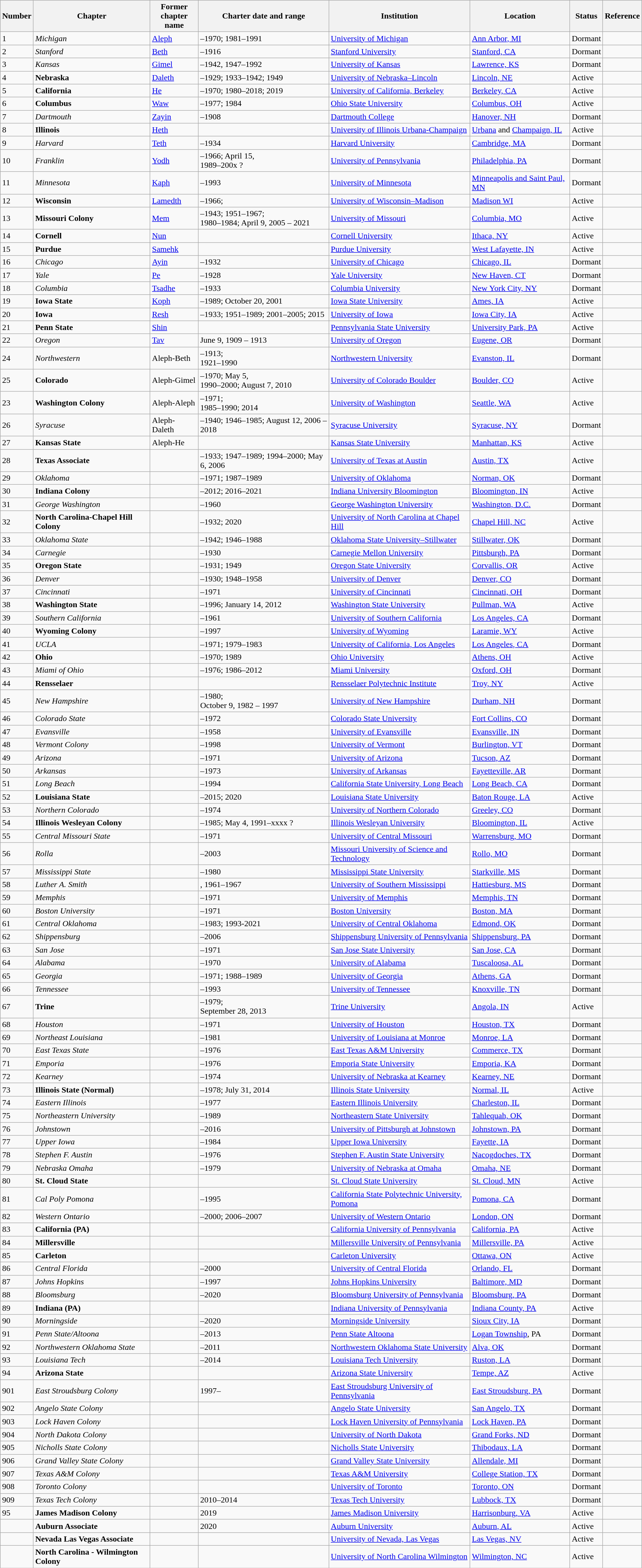<table class="sortable wikitable">
<tr>
<th>Number</th>
<th>Chapter</th>
<th>Former<br>chapter name<br></th>
<th>Charter date and range</th>
<th>Institution</th>
<th>Location</th>
<th>Status</th>
<th>Reference</th>
</tr>
<tr>
<td>1</td>
<td><em>Michigan</em></td>
<td><a href='#'>Aleph</a></td>
<td>–1970; 1981–1991</td>
<td><a href='#'>University of Michigan</a></td>
<td><a href='#'>Ann Arbor, MI</a></td>
<td data-sort-value="Inactive">Dormant</td>
<td></td>
</tr>
<tr>
<td>2</td>
<td><em>Stanford</em></td>
<td><a href='#'>Beth</a></td>
<td>–1916</td>
<td><a href='#'>Stanford University</a></td>
<td><a href='#'>Stanford, CA</a></td>
<td>Dormant</td>
<td></td>
</tr>
<tr>
<td>3</td>
<td><em>Kansas</em></td>
<td><a href='#'>Gimel</a></td>
<td>–1942, 1947–1992</td>
<td><a href='#'>University of Kansas</a></td>
<td><a href='#'>Lawrence, KS</a></td>
<td>Dormant</td>
<td></td>
</tr>
<tr>
<td>4</td>
<td><strong>Nebraska</strong></td>
<td><a href='#'>Daleth</a></td>
<td>–1929; 1933–1942; 1949</td>
<td><a href='#'>University of Nebraska–Lincoln</a></td>
<td><a href='#'>Lincoln, NE</a></td>
<td data-sort-value="Active">Active</td>
<td></td>
</tr>
<tr>
<td>5</td>
<td><strong>California</strong></td>
<td><a href='#'>He</a></td>
<td>–1970; 1980–2018; 2019</td>
<td><a href='#'>University of California, Berkeley</a></td>
<td><a href='#'>Berkeley, CA</a></td>
<td>Active</td>
<td></td>
</tr>
<tr>
<td>6</td>
<td><strong>Columbus</strong></td>
<td><a href='#'>Waw</a></td>
<td>–1977; 1984</td>
<td><a href='#'>Ohio State University</a></td>
<td><a href='#'>Columbus, OH</a></td>
<td>Active</td>
<td></td>
</tr>
<tr>
<td>7</td>
<td><em>Dartmouth</em></td>
<td><a href='#'>Zayin</a></td>
<td>–1908</td>
<td><a href='#'>Dartmouth College</a></td>
<td><a href='#'>Hanover, NH</a></td>
<td>Dormant</td>
<td></td>
</tr>
<tr>
<td>8</td>
<td><strong>Illinois</strong></td>
<td><a href='#'>Heth</a></td>
<td></td>
<td><a href='#'>University of Illinois Urbana-Champaign</a></td>
<td><a href='#'>Urbana</a> and <a href='#'>Champaign, IL</a></td>
<td>Active</td>
<td></td>
</tr>
<tr>
<td>9</td>
<td><em>Harvard</em></td>
<td><a href='#'>Teth</a></td>
<td>–1934</td>
<td><a href='#'>Harvard University</a></td>
<td><a href='#'>Cambridge, MA</a></td>
<td>Dormant</td>
<td></td>
</tr>
<tr>
<td>10</td>
<td><em>Franklin</em></td>
<td><a href='#'>Yodh</a></td>
<td>–1966; April 15,<br>1989–200x ?</td>
<td><a href='#'>University of Pennsylvania</a></td>
<td><a href='#'>Philadelphia, PA</a></td>
<td>Dormant</td>
<td></td>
</tr>
<tr>
<td>11</td>
<td><em>Minnesota</em></td>
<td><a href='#'>Kaph</a></td>
<td>–1993</td>
<td><a href='#'>University of Minnesota</a></td>
<td><a href='#'>Minneapolis and Saint Paul, MN</a></td>
<td>Dormant</td>
<td></td>
</tr>
<tr>
<td>12</td>
<td><strong>Wisconsin</strong></td>
<td><a href='#'>Lamedth</a></td>
<td>–1966; </td>
<td><a href='#'>University of Wisconsin–Madison</a></td>
<td><a href='#'>Madison WI</a></td>
<td>Active</td>
<td></td>
</tr>
<tr>
<td>13</td>
<td><strong>Missouri Colony</strong></td>
<td><a href='#'>Mem</a></td>
<td>–1943; 1951–1967;<br>1980–1984; April 9, 2005 – 2021</td>
<td><a href='#'>University of Missouri</a></td>
<td><a href='#'>Columbia, MO</a></td>
<td>Active</td>
<td></td>
</tr>
<tr>
<td>14</td>
<td><strong>Cornell</strong></td>
<td><a href='#'>Nun</a></td>
<td></td>
<td><a href='#'>Cornell University</a></td>
<td><a href='#'>Ithaca, NY</a></td>
<td>Active</td>
<td></td>
</tr>
<tr>
<td>15</td>
<td><strong>Purdue</strong></td>
<td><a href='#'>Samehk</a></td>
<td></td>
<td><a href='#'>Purdue University</a></td>
<td><a href='#'>West Lafayette, IN</a></td>
<td>Active</td>
<td></td>
</tr>
<tr>
<td>16</td>
<td><em>Chicago</em></td>
<td><a href='#'>Ayin</a></td>
<td>–1932</td>
<td><a href='#'>University of Chicago</a></td>
<td><a href='#'>Chicago, IL</a></td>
<td>Dormant</td>
<td></td>
</tr>
<tr>
<td>17</td>
<td><em>Yale</em></td>
<td><a href='#'>Pe</a></td>
<td>–1928</td>
<td><a href='#'>Yale University</a></td>
<td><a href='#'>New Haven, CT</a></td>
<td>Dormant</td>
<td></td>
</tr>
<tr>
<td>18</td>
<td><em>Columbia</em></td>
<td><a href='#'>Tsadhe</a></td>
<td>–1933</td>
<td><a href='#'>Columbia University</a></td>
<td><a href='#'>New York City, NY</a></td>
<td>Dormant</td>
<td></td>
</tr>
<tr>
<td>19</td>
<td><strong>Iowa State</strong></td>
<td><a href='#'>Koph</a></td>
<td>–1989; October 20, 2001</td>
<td><a href='#'>Iowa State University</a></td>
<td><a href='#'>Ames, IA</a></td>
<td>Active</td>
<td></td>
</tr>
<tr>
<td>20</td>
<td><strong>Iowa</strong></td>
<td><a href='#'>Resh</a></td>
<td>–1933; 1951–1989; 2001–2005; 2015</td>
<td><a href='#'>University of Iowa</a></td>
<td><a href='#'>Iowa City, IA</a></td>
<td>Active</td>
<td></td>
</tr>
<tr>
<td>21</td>
<td><strong>Penn State</strong></td>
<td><a href='#'>Shin</a></td>
<td></td>
<td><a href='#'>Pennsylvania State University</a></td>
<td><a href='#'>University Park, PA</a></td>
<td>Active</td>
<td></td>
</tr>
<tr>
<td>22</td>
<td><em>Oregon</em></td>
<td><a href='#'>Tav</a></td>
<td>June 9, 1909 – 1913</td>
<td><a href='#'>University of Oregon</a></td>
<td><a href='#'>Eugene, OR</a></td>
<td>Dormant</td>
<td></td>
</tr>
<tr>
<td>24</td>
<td><em>Northwestern</em></td>
<td>Aleph-Beth</td>
<td>–1913;<br>1921–1990</td>
<td><a href='#'>Northwestern University</a></td>
<td><a href='#'>Evanston, IL</a></td>
<td>Dormant</td>
<td></td>
</tr>
<tr>
<td>25</td>
<td><strong>Colorado</strong></td>
<td>Aleph-Gimel</td>
<td>–1970; May 5,<br>1990–2000; August 7, 2010</td>
<td><a href='#'>University of Colorado Boulder</a></td>
<td><a href='#'>Boulder, CO</a></td>
<td>Active</td>
<td></td>
</tr>
<tr>
<td>23</td>
<td><strong>Washington Colony</strong></td>
<td>Aleph-Aleph</td>
<td>–1971;<br>1985–1990; 2014</td>
<td><a href='#'>University of Washington</a></td>
<td><a href='#'>Seattle, WA</a></td>
<td>Active</td>
<td></td>
</tr>
<tr>
<td>26</td>
<td><em>Syracuse</em></td>
<td>Aleph-Daleth</td>
<td>–1940; 1946–1985; August 12, 2006 – 2018</td>
<td><a href='#'>Syracuse University</a></td>
<td><a href='#'>Syracuse, NY</a></td>
<td>Dormant</td>
<td></td>
</tr>
<tr>
<td>27</td>
<td><strong>Kansas State</strong></td>
<td>Aleph-He</td>
<td></td>
<td><a href='#'>Kansas State University</a></td>
<td><a href='#'>Manhattan, KS</a></td>
<td>Active</td>
<td></td>
</tr>
<tr>
<td>28</td>
<td><strong>Texas Associate</strong></td>
<td></td>
<td>–1933; 1947–1989; 1994–2000; May 6, 2006</td>
<td><a href='#'>University of Texas at Austin</a></td>
<td><a href='#'>Austin, TX</a></td>
<td>Active</td>
<td></td>
</tr>
<tr>
<td>29</td>
<td><em>Oklahoma</em></td>
<td></td>
<td>–1971; 1987–1989</td>
<td><a href='#'>University of Oklahoma</a></td>
<td><a href='#'>Norman, OK</a></td>
<td>Dormant</td>
<td></td>
</tr>
<tr>
<td>30</td>
<td><strong>Indiana Colony</strong></td>
<td></td>
<td>–2012; 2016–2021</td>
<td><a href='#'>Indiana University Bloomington</a></td>
<td><a href='#'>Bloomington, IN</a></td>
<td>Active</td>
<td></td>
</tr>
<tr>
<td>31</td>
<td><em>George Washington</em></td>
<td></td>
<td>–1960</td>
<td><a href='#'>George Washington University</a></td>
<td><a href='#'>Washington, D.C.</a></td>
<td>Dormant</td>
<td></td>
</tr>
<tr>
<td>32</td>
<td><strong>North Carolina-Chapel Hill Colony</strong></td>
<td></td>
<td>–1932; 2020</td>
<td><a href='#'>University of North Carolina at Chapel Hill</a></td>
<td><a href='#'>Chapel Hill, NC</a></td>
<td>Active</td>
<td></td>
</tr>
<tr>
<td>33</td>
<td><em>Oklahoma State</em></td>
<td></td>
<td>–1942; 1946–1988</td>
<td><a href='#'>Oklahoma State University–Stillwater</a></td>
<td><a href='#'>Stillwater, OK</a></td>
<td>Dormant</td>
<td></td>
</tr>
<tr>
<td>34</td>
<td><em>Carnegie</em></td>
<td></td>
<td>–1930</td>
<td><a href='#'>Carnegie Mellon University</a></td>
<td><a href='#'>Pittsburgh, PA</a></td>
<td>Dormant</td>
<td></td>
</tr>
<tr>
<td>35</td>
<td><strong>Oregon State</strong></td>
<td></td>
<td>–1931; 1949</td>
<td><a href='#'>Oregon State University</a></td>
<td><a href='#'>Corvallis, OR</a></td>
<td>Active</td>
<td></td>
</tr>
<tr>
<td>36</td>
<td><em>Denver</em></td>
<td></td>
<td>–1930; 1948–1958</td>
<td><a href='#'>University of Denver</a></td>
<td><a href='#'>Denver, CO</a></td>
<td>Dormant</td>
<td></td>
</tr>
<tr>
<td>37</td>
<td><em>Cincinnati</em></td>
<td></td>
<td>–1971</td>
<td><a href='#'>University of Cincinnati</a></td>
<td><a href='#'>Cincinnati, OH</a></td>
<td>Dormant</td>
<td></td>
</tr>
<tr>
<td>38</td>
<td><strong>Washington State</strong></td>
<td></td>
<td>–1996; January 14, 2012</td>
<td><a href='#'>Washington State University</a></td>
<td><a href='#'>Pullman, WA</a></td>
<td>Active</td>
<td></td>
</tr>
<tr>
<td>39</td>
<td><em>Southern California</em></td>
<td></td>
<td>–1961</td>
<td><a href='#'>University of Southern California</a></td>
<td><a href='#'>Los Angeles, CA</a></td>
<td>Dormant</td>
<td></td>
</tr>
<tr>
<td>40</td>
<td><strong>Wyoming Colony</strong></td>
<td></td>
<td>–1997</td>
<td><a href='#'>University of Wyoming</a></td>
<td><a href='#'>Laramie, WY</a></td>
<td>Active</td>
<td></td>
</tr>
<tr>
<td>41</td>
<td><em>UCLA</em></td>
<td></td>
<td>–1971; 1979–1983</td>
<td><a href='#'>University of California, Los Angeles</a></td>
<td><a href='#'>Los Angeles, CA</a></td>
<td>Dormant</td>
<td></td>
</tr>
<tr>
<td>42</td>
<td><strong>Ohio</strong></td>
<td></td>
<td>–1970; 1989</td>
<td><a href='#'>Ohio University</a></td>
<td><a href='#'>Athens, OH</a></td>
<td>Active</td>
<td></td>
</tr>
<tr>
<td>43</td>
<td><em>Miami of Ohio</em></td>
<td></td>
<td>–1976; 1986–2012</td>
<td><a href='#'>Miami University</a></td>
<td><a href='#'>Oxford, OH</a></td>
<td>Dormant</td>
<td></td>
</tr>
<tr>
<td>44</td>
<td><strong>Rensselaer</strong></td>
<td></td>
<td></td>
<td><a href='#'>Rensselaer Polytechnic Institute</a></td>
<td><a href='#'>Troy, NY</a></td>
<td>Active</td>
<td></td>
</tr>
<tr>
<td>45</td>
<td><em>New Hampshire</em></td>
<td></td>
<td>–1980;<br>October 9, 1982 – 1997</td>
<td><a href='#'>University of New Hampshire</a></td>
<td><a href='#'>Durham, NH</a></td>
<td>Dormant</td>
<td></td>
</tr>
<tr>
<td>46</td>
<td><em>Colorado State</em></td>
<td></td>
<td>–1972</td>
<td><a href='#'>Colorado State University</a></td>
<td><a href='#'>Fort Collins, CO</a></td>
<td>Dormant</td>
<td></td>
</tr>
<tr>
<td>47</td>
<td><em>Evansville</em></td>
<td></td>
<td>–1958</td>
<td><a href='#'>University of Evansville</a></td>
<td><a href='#'>Evansville, IN</a></td>
<td>Dormant</td>
<td></td>
</tr>
<tr>
<td>48</td>
<td><em>Vermont Colony</em></td>
<td></td>
<td>–1998</td>
<td><a href='#'>University of Vermont</a></td>
<td><a href='#'>Burlington, VT</a></td>
<td>Dormant</td>
<td></td>
</tr>
<tr>
<td>49</td>
<td><em>Arizona</em></td>
<td></td>
<td>–1971</td>
<td><a href='#'>University of Arizona</a></td>
<td><a href='#'>Tucson, AZ</a></td>
<td>Dormant</td>
<td></td>
</tr>
<tr>
<td>50</td>
<td><em>Arkansas</em></td>
<td></td>
<td>–1973</td>
<td><a href='#'>University of Arkansas</a></td>
<td><a href='#'>Fayetteville, AR</a></td>
<td>Dormant</td>
<td></td>
</tr>
<tr>
<td>51</td>
<td><em>Long Beach</em></td>
<td></td>
<td>–1994</td>
<td><a href='#'>California State University, Long Beach</a></td>
<td><a href='#'>Long Beach, CA</a></td>
<td>Dormant</td>
<td></td>
</tr>
<tr>
<td>52</td>
<td><strong>Louisiana State</strong></td>
<td></td>
<td>–2015; 2020</td>
<td><a href='#'>Louisiana State University</a></td>
<td><a href='#'>Baton Rouge, LA</a></td>
<td>Active</td>
<td></td>
</tr>
<tr>
<td>53</td>
<td><em>Northern Colorado</em></td>
<td></td>
<td>–1974</td>
<td><a href='#'>University of Northern Colorado</a></td>
<td><a href='#'>Greeley, CO</a></td>
<td>Dormant</td>
<td></td>
</tr>
<tr>
<td>54</td>
<td><strong>Illinois Wesleyan Colony</strong></td>
<td></td>
<td>–1985; May 4, 1991–xxxx ?</td>
<td><a href='#'>Illinois Wesleyan University</a></td>
<td><a href='#'>Bloomington, IL</a></td>
<td>Active</td>
<td></td>
</tr>
<tr>
<td>55</td>
<td><em>Central Missouri State</em></td>
<td></td>
<td>–1971</td>
<td><a href='#'>University of Central Missouri</a></td>
<td><a href='#'>Warrensburg, MO</a></td>
<td>Dormant</td>
<td></td>
</tr>
<tr>
<td>56</td>
<td><em>Rolla</em></td>
<td></td>
<td>–2003</td>
<td><a href='#'>Missouri University of Science and Technology</a></td>
<td><a href='#'>Rollo, MO</a></td>
<td>Dormant</td>
<td></td>
</tr>
<tr>
<td>57</td>
<td><em>Mississippi State</em></td>
<td></td>
<td>–1980</td>
<td><a href='#'>Mississippi State University</a></td>
<td><a href='#'>Starkville, MS</a></td>
<td>Dormant</td>
<td></td>
</tr>
<tr>
<td>58</td>
<td><em>Luther A. Smith</em></td>
<td></td>
<td>, 1961–1967</td>
<td><a href='#'>University of Southern Mississippi</a></td>
<td><a href='#'>Hattiesburg, MS</a></td>
<td>Dormant</td>
<td></td>
</tr>
<tr>
<td>59</td>
<td><em>Memphis</em></td>
<td></td>
<td>–1971</td>
<td><a href='#'>University of Memphis</a></td>
<td><a href='#'>Memphis, TN</a></td>
<td>Dormant</td>
<td></td>
</tr>
<tr>
<td>60</td>
<td><em>Boston University</em></td>
<td></td>
<td>–1971</td>
<td><a href='#'>Boston University</a></td>
<td><a href='#'>Boston, MA</a></td>
<td>Dormant</td>
<td></td>
</tr>
<tr>
<td>61</td>
<td><em>Central Oklahoma</em></td>
<td></td>
<td>–1983; 1993-2021</td>
<td><a href='#'>University of Central Oklahoma</a></td>
<td><a href='#'>Edmond, OK</a></td>
<td>Dormant</td>
<td></td>
</tr>
<tr>
<td>62</td>
<td><em>Shippensburg</em></td>
<td></td>
<td>–2006</td>
<td><a href='#'>Shippensburg University of Pennsylvania</a></td>
<td><a href='#'>Shippensburg, PA</a></td>
<td>Dormant</td>
<td></td>
</tr>
<tr>
<td>63</td>
<td><em>San Jose</em></td>
<td></td>
<td>–1971</td>
<td><a href='#'>San Jose State University</a></td>
<td><a href='#'>San Jose, CA</a></td>
<td>Dormant</td>
<td></td>
</tr>
<tr>
<td>64</td>
<td><em>Alabama</em></td>
<td></td>
<td>–1970</td>
<td><a href='#'>University of Alabama</a></td>
<td><a href='#'>Tuscaloosa, AL</a></td>
<td>Dormant</td>
<td></td>
</tr>
<tr>
<td>65</td>
<td><em>Georgia</em></td>
<td></td>
<td>–1971; 1988–1989</td>
<td><a href='#'>University of Georgia</a></td>
<td><a href='#'>Athens, GA</a></td>
<td>Dormant</td>
<td></td>
</tr>
<tr>
<td>66</td>
<td><em>Tennessee</em></td>
<td></td>
<td>–1993</td>
<td><a href='#'>University of Tennessee</a></td>
<td><a href='#'>Knoxville, TN</a></td>
<td>Dormant</td>
<td></td>
</tr>
<tr>
<td>67</td>
<td><strong>Trine</strong></td>
<td></td>
<td>–1979;<br>September 28, 2013</td>
<td><a href='#'>Trine University</a></td>
<td><a href='#'>Angola, IN</a></td>
<td>Active</td>
<td></td>
</tr>
<tr>
<td>68</td>
<td><em>Houston</em></td>
<td></td>
<td>–1971</td>
<td><a href='#'>University of Houston</a></td>
<td><a href='#'>Houston, TX</a></td>
<td>Dormant</td>
<td></td>
</tr>
<tr>
<td>69</td>
<td><em>Northeast Louisiana</em></td>
<td></td>
<td>–1981</td>
<td><a href='#'>University of Louisiana at Monroe</a></td>
<td><a href='#'>Monroe, LA</a></td>
<td>Dormant</td>
<td></td>
</tr>
<tr>
<td>70</td>
<td><em>East Texas State</em></td>
<td></td>
<td>–1976</td>
<td><a href='#'>East Texas A&M University</a></td>
<td><a href='#'>Commerce, TX</a></td>
<td>Dormant</td>
<td></td>
</tr>
<tr>
<td>71</td>
<td><em>Emporia</em></td>
<td></td>
<td>–1976</td>
<td><a href='#'>Emporia State University</a></td>
<td><a href='#'>Emporia, KA</a></td>
<td>Dormant</td>
<td></td>
</tr>
<tr>
<td>72</td>
<td><em>Kearney</em></td>
<td></td>
<td>–1974</td>
<td><a href='#'>University of Nebraska at Kearney</a></td>
<td><a href='#'>Kearney, NE</a></td>
<td>Dormant</td>
<td></td>
</tr>
<tr>
<td>73</td>
<td><strong>Illinois State (Normal)</strong></td>
<td></td>
<td>–1978; July 31, 2014</td>
<td><a href='#'>Illinois State University</a></td>
<td><a href='#'>Normal, IL</a></td>
<td>Active</td>
<td></td>
</tr>
<tr>
<td>74</td>
<td><em>Eastern Illinois</em></td>
<td></td>
<td>–1977</td>
<td><a href='#'>Eastern Illinois University</a></td>
<td><a href='#'>Charleston, IL</a></td>
<td>Dormant</td>
<td></td>
</tr>
<tr>
<td>75</td>
<td><em>Northeastern University</em></td>
<td></td>
<td>–1989</td>
<td><a href='#'>Northeastern State University</a></td>
<td><a href='#'>Tahlequah, OK</a></td>
<td>Dormant</td>
<td></td>
</tr>
<tr>
<td>76</td>
<td><em>Johnstown</em></td>
<td></td>
<td>–2016</td>
<td><a href='#'>University of Pittsburgh at Johnstown</a></td>
<td><a href='#'>Johnstown, PA</a></td>
<td>Dormant</td>
<td></td>
</tr>
<tr>
<td>77</td>
<td><em>Upper Iowa</em></td>
<td></td>
<td>–1984</td>
<td><a href='#'>Upper Iowa University</a></td>
<td><a href='#'>Fayette, IA</a></td>
<td>Dormant</td>
<td></td>
</tr>
<tr>
<td>78</td>
<td><em>Stephen F. Austin</em></td>
<td></td>
<td>–1976</td>
<td><a href='#'>Stephen F. Austin State University</a></td>
<td><a href='#'>Nacogdoches, TX</a></td>
<td>Dormant</td>
<td></td>
</tr>
<tr>
<td>79</td>
<td><em>Nebraska Omaha</em></td>
<td></td>
<td>–1979</td>
<td><a href='#'>University of Nebraska at Omaha</a></td>
<td><a href='#'>Omaha, NE</a></td>
<td>Dormant</td>
<td></td>
</tr>
<tr>
<td>80</td>
<td><strong>St. Cloud State</strong></td>
<td></td>
<td></td>
<td><a href='#'>St. Cloud State University</a></td>
<td><a href='#'>St. Cloud, MN</a></td>
<td>Active</td>
<td></td>
</tr>
<tr>
<td>81</td>
<td><em>Cal Poly Pomona</em></td>
<td></td>
<td>–1995</td>
<td><a href='#'>California State Polytechnic University, Pomona</a></td>
<td><a href='#'>Pomona, CA</a></td>
<td>Dormant</td>
<td></td>
</tr>
<tr>
<td>82</td>
<td><em>Western Ontario</em></td>
<td></td>
<td>–2000; 2006–2007</td>
<td><a href='#'>University of Western Ontario</a></td>
<td><a href='#'>London, ON</a></td>
<td>Dormant</td>
<td></td>
</tr>
<tr>
<td>83</td>
<td><strong>California (PA)</strong></td>
<td></td>
<td></td>
<td><a href='#'>California University of Pennsylvania</a></td>
<td><a href='#'>California, PA</a></td>
<td>Active</td>
<td></td>
</tr>
<tr>
<td>84</td>
<td><strong>Millersville</strong></td>
<td></td>
<td></td>
<td><a href='#'>Millersville University of Pennsylvania</a></td>
<td><a href='#'>Millersville, PA</a></td>
<td>Active</td>
<td></td>
</tr>
<tr>
<td>85</td>
<td><strong>Carleton</strong></td>
<td></td>
<td></td>
<td><a href='#'>Carleton University</a></td>
<td><a href='#'>Ottawa, ON</a></td>
<td>Active</td>
<td></td>
</tr>
<tr>
<td>86</td>
<td><em>Central Florida</em></td>
<td></td>
<td>–2000</td>
<td><a href='#'>University of Central Florida</a></td>
<td><a href='#'>Orlando, FL</a></td>
<td>Dormant</td>
<td></td>
</tr>
<tr>
<td>87</td>
<td><em>Johns Hopkins</em></td>
<td></td>
<td>–1997</td>
<td><a href='#'>Johns Hopkins University</a></td>
<td><a href='#'>Baltimore, MD</a></td>
<td>Dormant</td>
<td></td>
</tr>
<tr>
<td>88</td>
<td><em>Bloomsburg</em></td>
<td></td>
<td>–2020</td>
<td><a href='#'>Bloomsburg University of Pennsylvania</a></td>
<td><a href='#'>Bloomsburg, PA</a></td>
<td>Dormant</td>
<td></td>
</tr>
<tr>
<td>89</td>
<td><strong>Indiana (PA)</strong></td>
<td></td>
<td></td>
<td><a href='#'>Indiana University of Pennsylvania</a></td>
<td><a href='#'>Indiana County, PA</a></td>
<td>Active</td>
<td></td>
</tr>
<tr>
<td>90</td>
<td><em>Morningside</em></td>
<td></td>
<td>–2020</td>
<td><a href='#'>Morningside University</a></td>
<td><a href='#'>Sioux City, IA</a></td>
<td>Dormant</td>
<td></td>
</tr>
<tr>
<td>91</td>
<td><em>Penn State/Altoona</em></td>
<td></td>
<td>–2013</td>
<td><a href='#'>Penn State Altoona</a></td>
<td><a href='#'>Logan Township</a>, PA</td>
<td>Dormant</td>
<td></td>
</tr>
<tr>
<td>92</td>
<td><em>Northwestern Oklahoma State</em></td>
<td></td>
<td>–2011</td>
<td><a href='#'>Northwestern Oklahoma State University</a></td>
<td><a href='#'>Alva, OK</a></td>
<td>Dormant</td>
<td></td>
</tr>
<tr>
<td>93</td>
<td><em>Louisiana Tech</em></td>
<td></td>
<td>–2014</td>
<td><a href='#'>Louisiana Tech University</a></td>
<td><a href='#'>Ruston, LA</a></td>
<td>Dormant</td>
<td></td>
</tr>
<tr>
<td>94</td>
<td><strong>Arizona State</strong></td>
<td></td>
<td></td>
<td><a href='#'>Arizona State University</a></td>
<td><a href='#'>Tempe, AZ</a></td>
<td>Active</td>
<td></td>
</tr>
<tr>
<td>901</td>
<td><em>East Stroudsburg Colony</em></td>
<td></td>
<td>1997–</td>
<td><a href='#'>East Stroudsburg University of Pennsylvania</a></td>
<td><a href='#'>East Stroudsburg, PA</a></td>
<td>Dormant</td>
<td></td>
</tr>
<tr>
<td>902</td>
<td><em>Angelo State Colony</em></td>
<td></td>
<td></td>
<td><a href='#'>Angelo State University</a></td>
<td><a href='#'>San Angelo, TX</a></td>
<td>Dormant</td>
<td></td>
</tr>
<tr>
<td>903</td>
<td><em>Lock Haven Colony</em></td>
<td></td>
<td></td>
<td><a href='#'>Lock Haven University of Pennsylvania</a></td>
<td><a href='#'>Lock Haven, PA</a></td>
<td>Dormant</td>
<td></td>
</tr>
<tr>
<td>904</td>
<td><em>North Dakota Colony</em></td>
<td></td>
<td></td>
<td><a href='#'>University of North Dakota</a></td>
<td><a href='#'>Grand Forks, ND</a></td>
<td>Dormant</td>
<td></td>
</tr>
<tr>
<td>905</td>
<td><em>Nicholls State Colony</em></td>
<td></td>
<td></td>
<td><a href='#'>Nicholls State University</a></td>
<td><a href='#'>Thibodaux, LA</a></td>
<td>Dormant</td>
<td></td>
</tr>
<tr>
<td>906</td>
<td><em>Grand Valley State Colony</em></td>
<td></td>
<td></td>
<td><a href='#'>Grand Valley State University</a></td>
<td><a href='#'>Allendale, MI</a></td>
<td>Dormant</td>
<td></td>
</tr>
<tr>
<td>907</td>
<td><em>Texas A&M Colony</em></td>
<td></td>
<td></td>
<td><a href='#'>Texas A&M University</a></td>
<td><a href='#'>College Station, TX</a></td>
<td>Dormant</td>
<td></td>
</tr>
<tr>
<td>908</td>
<td><em>Toronto Colony</em></td>
<td></td>
<td></td>
<td><a href='#'>University of Toronto</a></td>
<td><a href='#'>Toronto, ON</a></td>
<td>Dormant</td>
<td></td>
</tr>
<tr>
<td>909</td>
<td><em>Texas Tech Colony</em></td>
<td></td>
<td>2010–2014</td>
<td><a href='#'>Texas Tech University</a></td>
<td><a href='#'>Lubbock, TX</a></td>
<td>Dormant</td>
<td></td>
</tr>
<tr>
<td>95</td>
<td><strong>James Madison Colony</strong></td>
<td></td>
<td>2019</td>
<td><a href='#'>James Madison University</a></td>
<td><a href='#'>Harrisonburg, VA</a></td>
<td>Active</td>
<td></td>
</tr>
<tr>
<td></td>
<td><strong>Auburn Associate</strong></td>
<td></td>
<td>2020</td>
<td><a href='#'>Auburn University</a></td>
<td><a href='#'>Auburn, AL</a></td>
<td>Active</td>
<td></td>
</tr>
<tr>
<td></td>
<td><strong>Nevada Las Vegas Associate</strong></td>
<td></td>
<td></td>
<td><a href='#'>University of Nevada, Las Vegas</a></td>
<td><a href='#'>Las Vegas, NV</a></td>
<td>Active</td>
<td></td>
</tr>
<tr>
<td></td>
<td><strong>North Carolina - Wilmington Colony</strong></td>
<td></td>
<td></td>
<td><a href='#'>University of North Carolina Wilmington</a></td>
<td><a href='#'>Wilmington, NC</a></td>
<td>Active</td>
<td></td>
</tr>
</table>
